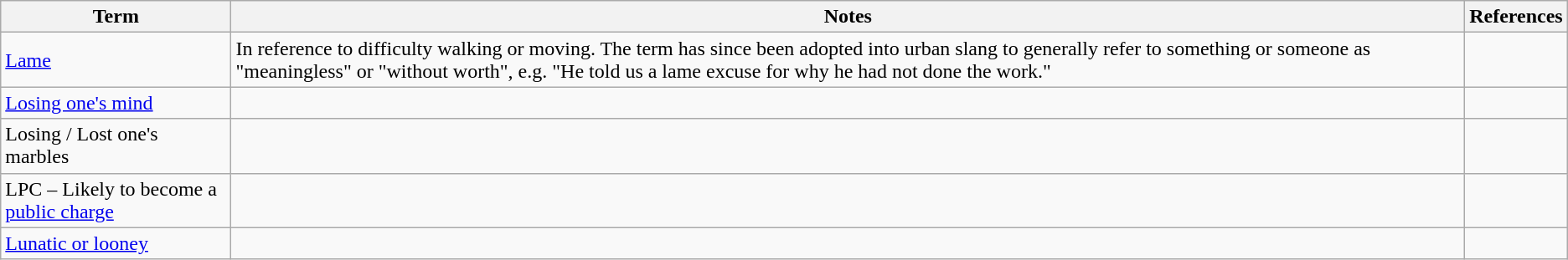<table class="wikitable">
<tr>
<th>Term</th>
<th>Notes</th>
<th>References</th>
</tr>
<tr>
<td><a href='#'>Lame</a></td>
<td>In reference to difficulty walking or moving. The term has since been adopted into urban slang to generally refer to something or someone as "meaningless" or "without worth", e.g. "He told us a lame excuse for why he had not done the work."</td>
<td></td>
</tr>
<tr>
<td><a href='#'>Losing one's mind</a></td>
<td></td>
<td></td>
</tr>
<tr>
<td>Losing / Lost one's marbles</td>
<td></td>
<td></td>
</tr>
<tr>
<td>LPC – Likely to become a <a href='#'>public charge</a></td>
<td></td>
<td></td>
</tr>
<tr>
<td><a href='#'>Lunatic or looney</a></td>
<td></td>
<td></td>
</tr>
</table>
